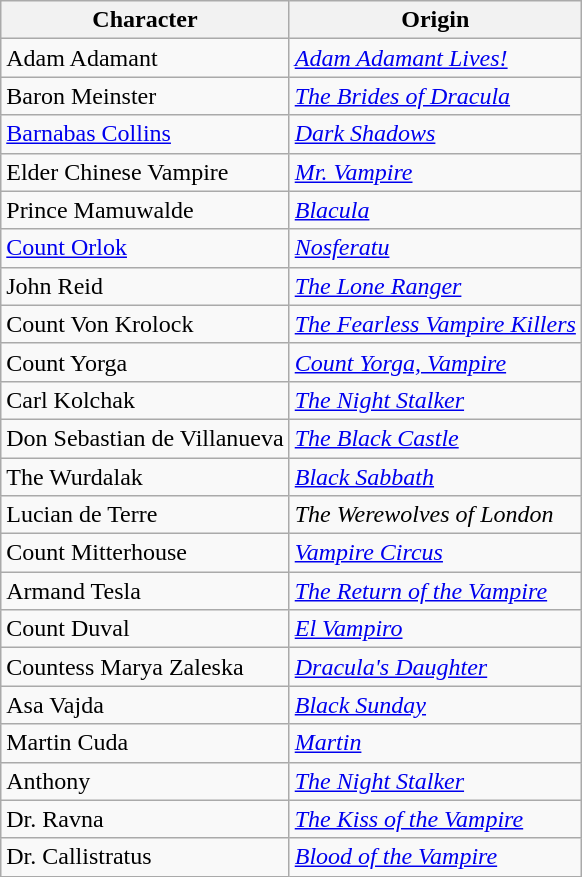<table class="wikitable sortable">
<tr>
<th>Character</th>
<th>Origin</th>
</tr>
<tr>
<td>Adam Adamant</td>
<td><em><a href='#'>Adam Adamant Lives!</a></em></td>
</tr>
<tr>
<td>Baron Meinster</td>
<td><em><a href='#'>The Brides of Dracula</a></em></td>
</tr>
<tr>
<td><a href='#'>Barnabas Collins</a></td>
<td><em><a href='#'>Dark Shadows</a></em></td>
</tr>
<tr>
<td>Elder Chinese Vampire</td>
<td><em><a href='#'>Mr. Vampire</a></em></td>
</tr>
<tr>
<td>Prince Mamuwalde</td>
<td><em><a href='#'>Blacula</a></em></td>
</tr>
<tr>
<td><a href='#'>Count Orlok</a></td>
<td><em><a href='#'>Nosferatu</a></em></td>
</tr>
<tr>
<td>John Reid</td>
<td><em><a href='#'>The Lone Ranger</a></em></td>
</tr>
<tr>
<td>Count Von Krolock</td>
<td><em><a href='#'>The Fearless Vampire Killers</a></em></td>
</tr>
<tr>
<td>Count Yorga</td>
<td><em><a href='#'>Count Yorga, Vampire</a></em></td>
</tr>
<tr>
<td>Carl Kolchak</td>
<td><em><a href='#'>The Night Stalker</a></em></td>
</tr>
<tr>
<td>Don Sebastian de Villanueva</td>
<td><em><a href='#'>The Black Castle</a></em></td>
</tr>
<tr>
<td>The Wurdalak</td>
<td><em><a href='#'>Black Sabbath</a></em></td>
</tr>
<tr>
<td>Lucian de Terre</td>
<td><em>The Werewolves of London</em></td>
</tr>
<tr>
<td>Count Mitterhouse</td>
<td><em><a href='#'>Vampire Circus</a></em></td>
</tr>
<tr>
<td>Armand Tesla</td>
<td><em><a href='#'>The Return of the Vampire</a></em></td>
</tr>
<tr>
<td>Count Duval</td>
<td><em><a href='#'>El Vampiro</a></em></td>
</tr>
<tr>
<td>Countess Marya Zaleska</td>
<td><em><a href='#'>Dracula's Daughter</a></em></td>
</tr>
<tr>
<td>Asa Vajda</td>
<td><em><a href='#'>Black Sunday</a></em></td>
</tr>
<tr>
<td>Martin Cuda</td>
<td><em><a href='#'>Martin</a></em></td>
</tr>
<tr>
<td>Anthony</td>
<td><em><a href='#'>The Night Stalker</a></em></td>
</tr>
<tr>
<td>Dr. Ravna</td>
<td><em><a href='#'>The Kiss of the Vampire</a></em></td>
</tr>
<tr>
<td>Dr. Callistratus</td>
<td><em><a href='#'>Blood of the Vampire</a></em></td>
</tr>
</table>
